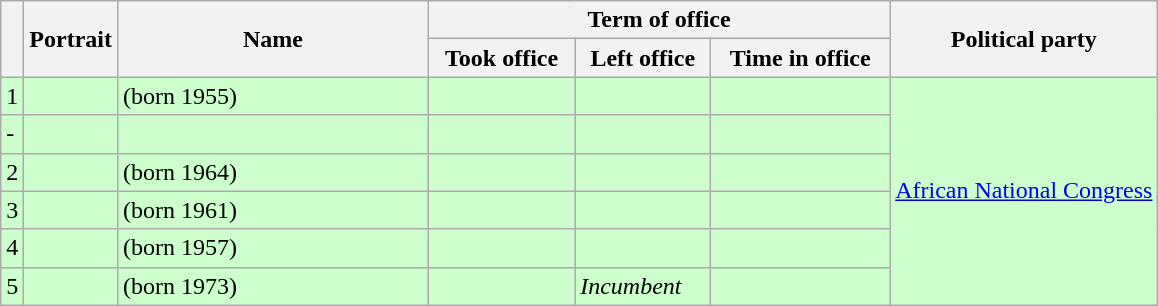<table class="wikitable sortable">
<tr>
<th rowspan="2"></th>
<th rowspan="2">Portrait</th>
<th rowspan="2" width="200px">Name<br></th>
<th colspan="3" width="300px">Term of office</th>
<th rowspan="2">Political party</th>
</tr>
<tr>
<th>Took office</th>
<th>Left office</th>
<th>Time in office</th>
</tr>
<tr bgcolor=#CCFFCC>
<td>1</td>
<td></td>
<td> (born 1955)</td>
<td></td>
<td></td>
<td></td>
<td rowspan=6><a href='#'>African National Congress</a></td>
</tr>
<tr bgcolor=#CCFFCC>
<td>-</td>
<td></td>
<td></td>
<td></td>
<td></td>
<td></td>
</tr>
<tr bgcolor=#CCFFCC>
<td>2</td>
<td></td>
<td> (born 1964)</td>
<td></td>
<td></td>
<td></td>
</tr>
<tr bgcolor=#CCFFCC>
<td>3</td>
<td></td>
<td> (born 1961)</td>
<td></td>
<td></td>
<td></td>
</tr>
<tr bgcolor=#CCFFCC>
<td>4</td>
<td></td>
<td> (born 1957)</td>
<td></td>
<td></td>
<td></td>
</tr>
<tr bgcolor=#CCFFCC>
<td>5</td>
<td></td>
<td> (born 1973)</td>
<td></td>
<td><em>Incumbent</em></td>
<td></td>
</tr>
</table>
